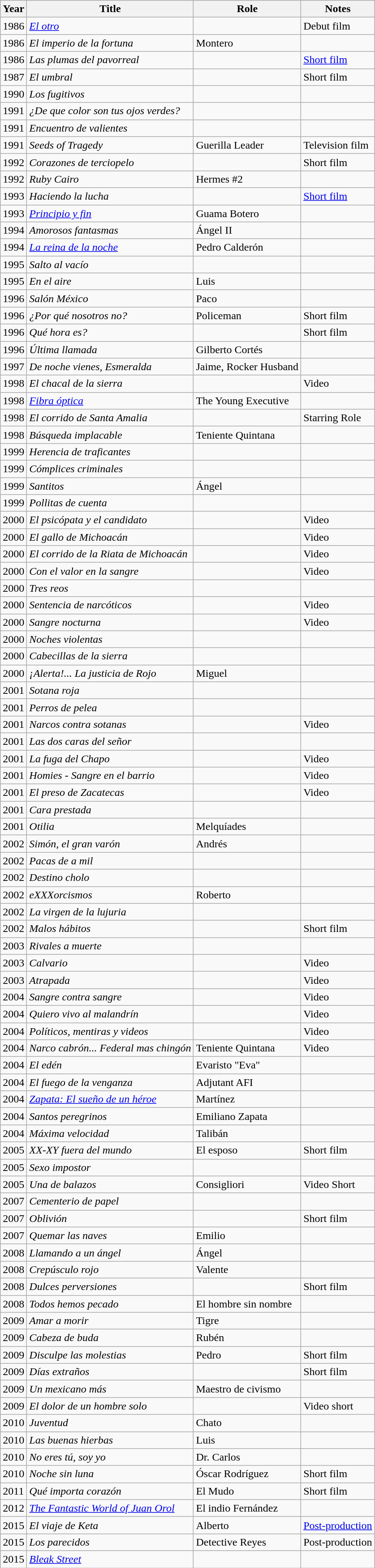<table class="wikitable sortable">
<tr>
<th>Year</th>
<th>Title</th>
<th>Role</th>
<th>Notes</th>
</tr>
<tr>
<td>1986</td>
<td><em><a href='#'>El otro</a></em></td>
<td></td>
<td>Debut film</td>
</tr>
<tr>
<td>1986</td>
<td><em>El imperio de la fortuna</em></td>
<td>Montero</td>
<td></td>
</tr>
<tr>
<td>1986</td>
<td><em>Las plumas del pavorreal</em></td>
<td></td>
<td><a href='#'>Short film</a></td>
</tr>
<tr>
<td>1987</td>
<td><em>El umbral</em></td>
<td></td>
<td>Short film</td>
</tr>
<tr>
<td>1990</td>
<td><em>Los fugitivos</em></td>
<td></td>
<td></td>
</tr>
<tr>
<td>1991</td>
<td><em>¿De que color son tus ojos verdes?</em></td>
<td></td>
<td></td>
</tr>
<tr>
<td>1991</td>
<td><em>Encuentro de valientes</em></td>
<td></td>
<td></td>
</tr>
<tr>
<td>1991</td>
<td><em>Seeds of Tragedy</em></td>
<td>Guerilla Leader</td>
<td>Television film</td>
</tr>
<tr>
<td>1992</td>
<td><em>Corazones de terciopelo</em></td>
<td></td>
<td>Short film</td>
</tr>
<tr>
<td>1992</td>
<td><em>Ruby Cairo</em></td>
<td>Hermes #2</td>
<td></td>
</tr>
<tr>
<td>1993</td>
<td><em>Haciendo la lucha</em></td>
<td></td>
<td><a href='#'>Short film</a></td>
</tr>
<tr>
<td>1993</td>
<td><em><a href='#'>Principio y fin</a></em></td>
<td>Guama Botero</td>
<td></td>
</tr>
<tr>
<td>1994</td>
<td><em>Amorosos fantasmas</em></td>
<td>Ángel II</td>
<td></td>
</tr>
<tr>
<td>1994</td>
<td><em><a href='#'>La reina de la noche</a></em></td>
<td>Pedro Calderón</td>
<td></td>
</tr>
<tr>
<td>1995</td>
<td><em>Salto al vacío</em></td>
<td></td>
<td></td>
</tr>
<tr>
<td>1995</td>
<td><em>En el aire</em></td>
<td>Luis</td>
<td></td>
</tr>
<tr>
<td>1996</td>
<td><em>Salón México</em></td>
<td>Paco</td>
<td></td>
</tr>
<tr>
<td>1996</td>
<td><em>¿Por qué nosotros no?</em></td>
<td>Policeman</td>
<td>Short film</td>
</tr>
<tr>
<td>1996</td>
<td><em>Qué hora es?</em></td>
<td></td>
<td>Short film</td>
</tr>
<tr>
<td>1996</td>
<td><em>Última llamada</em></td>
<td>Gilberto Cortés</td>
<td></td>
</tr>
<tr>
<td>1997</td>
<td><em>De noche vienes, Esmeralda</em></td>
<td>Jaime, Rocker Husband</td>
<td></td>
</tr>
<tr>
<td>1998</td>
<td><em>El chacal de la sierra</em></td>
<td></td>
<td>Video</td>
</tr>
<tr>
<td>1998</td>
<td><em><a href='#'>Fibra óptica</a> </em></td>
<td>The Young Executive</td>
<td></td>
</tr>
<tr>
<td>1998</td>
<td><em>El corrido de Santa Amalia </em></td>
<td></td>
<td>Starring Role</td>
</tr>
<tr>
<td>1998</td>
<td><em>Búsqueda implacable</em></td>
<td>Teniente Quintana</td>
<td></td>
</tr>
<tr>
<td>1999</td>
<td><em>Herencia de traficantes</em></td>
<td></td>
<td></td>
</tr>
<tr>
<td>1999</td>
<td><em>Cómplices criminales </em></td>
<td></td>
<td></td>
</tr>
<tr>
<td>1999</td>
<td><em>Santitos </em></td>
<td>Ángel</td>
<td></td>
</tr>
<tr>
<td>1999</td>
<td><em>Pollitas de cuenta </em></td>
<td></td>
<td></td>
</tr>
<tr>
<td>2000</td>
<td><em>El psicópata y el candidato </em></td>
<td></td>
<td>Video</td>
</tr>
<tr>
<td>2000</td>
<td><em>El gallo de Michoacán </em></td>
<td></td>
<td>Video</td>
</tr>
<tr>
<td>2000</td>
<td><em>El corrido de la Riata de Michoacán </em></td>
<td></td>
<td>Video</td>
</tr>
<tr>
<td>2000</td>
<td><em>Con el valor en la sangre </em></td>
<td></td>
<td>Video</td>
</tr>
<tr>
<td>2000</td>
<td><em>Tres reos </em></td>
<td></td>
<td></td>
</tr>
<tr>
<td>2000</td>
<td><em>Sentencia de narcóticos </em></td>
<td></td>
<td>Video</td>
</tr>
<tr>
<td>2000</td>
<td><em>Sangre nocturna </em></td>
<td></td>
<td>Video</td>
</tr>
<tr>
<td>2000</td>
<td><em>Noches violentas</em></td>
<td></td>
<td></td>
</tr>
<tr>
<td>2000</td>
<td><em>Cabecillas de la sierra</em></td>
<td></td>
<td></td>
</tr>
<tr>
<td>2000</td>
<td><em>¡Alerta!... La justicia de Rojo</em></td>
<td>Miguel</td>
<td></td>
</tr>
<tr>
<td>2001</td>
<td><em>Sotana roja</em></td>
<td></td>
<td></td>
</tr>
<tr>
<td>2001</td>
<td><em>Perros de pelea</em></td>
<td></td>
<td></td>
</tr>
<tr>
<td>2001</td>
<td><em>Narcos contra sotanas</em></td>
<td></td>
<td>Video</td>
</tr>
<tr>
<td>2001</td>
<td><em>Las dos caras del señor</em></td>
<td></td>
<td></td>
</tr>
<tr>
<td>2001</td>
<td><em>La fuga del Chapo</em></td>
<td></td>
<td>Video</td>
</tr>
<tr>
<td>2001</td>
<td><em>Homies - Sangre en el barrio</em></td>
<td></td>
<td>Video</td>
</tr>
<tr>
<td>2001</td>
<td><em>El preso de Zacatecas</em></td>
<td></td>
<td>Video</td>
</tr>
<tr>
<td>2001</td>
<td><em>Cara prestada</em></td>
<td></td>
<td></td>
</tr>
<tr>
<td>2001</td>
<td><em>Otilia</em></td>
<td>Melquíades</td>
<td></td>
</tr>
<tr>
<td>2002</td>
<td><em>Simón, el gran varón</em></td>
<td>Andrés</td>
<td></td>
</tr>
<tr>
<td>2002</td>
<td><em>Pacas de a mil</em></td>
<td></td>
<td></td>
</tr>
<tr>
<td>2002</td>
<td><em>Destino cholo</em></td>
<td></td>
<td></td>
</tr>
<tr>
<td>2002</td>
<td><em>eXXXorcismos</em></td>
<td>Roberto</td>
<td></td>
</tr>
<tr>
<td>2002</td>
<td><em>La virgen de la lujuria</em></td>
<td></td>
<td></td>
</tr>
<tr>
<td>2002</td>
<td><em>Malos hábitos</em></td>
<td></td>
<td>Short film</td>
</tr>
<tr>
<td>2003</td>
<td><em>Rivales a muerte</em></td>
<td></td>
<td></td>
</tr>
<tr>
<td>2003</td>
<td><em>Calvario</em></td>
<td></td>
<td>Video</td>
</tr>
<tr>
<td>2003</td>
<td><em>Atrapada</em></td>
<td></td>
<td>Video</td>
</tr>
<tr>
<td>2004</td>
<td><em>Sangre contra sangre</em></td>
<td></td>
<td>Video</td>
</tr>
<tr>
<td>2004</td>
<td><em>Quiero vivo al malandrín</em></td>
<td></td>
<td>Video</td>
</tr>
<tr>
<td>2004</td>
<td><em>Políticos, mentiras y videos</em></td>
<td></td>
<td>Video</td>
</tr>
<tr>
<td>2004</td>
<td><em>Narco cabrón... Federal mas chingón</em></td>
<td>Teniente Quintana</td>
<td>Video</td>
</tr>
<tr>
<td>2004</td>
<td><em>El edén</em></td>
<td>Evaristo "Eva"</td>
<td></td>
</tr>
<tr>
<td>2004</td>
<td><em>El fuego de la venganza</em></td>
<td>Adjutant AFI</td>
<td></td>
</tr>
<tr>
<td>2004</td>
<td><em><a href='#'>Zapata: El sueño de un héroe</a></em></td>
<td>Martínez</td>
<td></td>
</tr>
<tr>
<td>2004</td>
<td><em>Santos peregrinos</em></td>
<td>Emiliano Zapata</td>
<td></td>
</tr>
<tr>
<td>2004</td>
<td><em>Máxima velocidad</em></td>
<td>Talibán</td>
<td></td>
</tr>
<tr>
<td>2005</td>
<td><em>XX-XY fuera del mundo</em></td>
<td>El esposo</td>
<td>Short film</td>
</tr>
<tr>
<td>2005</td>
<td><em>Sexo impostor</em></td>
<td></td>
<td></td>
</tr>
<tr>
<td>2005</td>
<td><em>Una de balazos</em></td>
<td>Consigliori</td>
<td>Video Short</td>
</tr>
<tr>
<td>2007</td>
<td><em>Cementerio de papel</em></td>
<td></td>
<td></td>
</tr>
<tr>
<td>2007</td>
<td><em>Oblivión</em></td>
<td></td>
<td>Short film</td>
</tr>
<tr>
<td>2007</td>
<td><em>Quemar las naves</em></td>
<td>Emilio</td>
<td></td>
</tr>
<tr>
<td>2008</td>
<td><em>Llamando a un ángel</em></td>
<td>Ángel</td>
<td></td>
</tr>
<tr>
<td>2008</td>
<td><em>Crepúsculo rojo</em></td>
<td>Valente</td>
<td></td>
</tr>
<tr>
<td>2008</td>
<td><em>Dulces perversiones</em></td>
<td></td>
<td>Short film</td>
</tr>
<tr>
<td>2008</td>
<td><em>Todos hemos pecado</em></td>
<td>El hombre sin nombre</td>
<td></td>
</tr>
<tr>
<td>2009</td>
<td><em>Amar a morir</em></td>
<td>Tigre</td>
<td></td>
</tr>
<tr>
<td>2009</td>
<td><em>Cabeza de buda</em></td>
<td>Rubén</td>
<td></td>
</tr>
<tr>
<td>2009</td>
<td><em>Disculpe las molestias</em></td>
<td>Pedro</td>
<td>Short film</td>
</tr>
<tr>
<td>2009</td>
<td><em>Días extraños</em></td>
<td></td>
<td>Short film</td>
</tr>
<tr>
<td>2009</td>
<td><em>Un mexicano más</em></td>
<td>Maestro de civismo</td>
<td></td>
</tr>
<tr>
<td>2009</td>
<td><em>El dolor de un hombre solo</em></td>
<td></td>
<td>Video short</td>
</tr>
<tr>
<td>2010</td>
<td><em>Juventud</em></td>
<td>Chato</td>
<td></td>
</tr>
<tr>
<td>2010</td>
<td><em>Las buenas hierbas</em></td>
<td>Luis</td>
<td></td>
</tr>
<tr>
<td>2010</td>
<td><em>No eres tú, soy yo</em></td>
<td>Dr. Carlos</td>
<td></td>
</tr>
<tr>
<td>2010</td>
<td><em>Noche sin luna</em></td>
<td>Óscar Rodríguez</td>
<td>Short film</td>
</tr>
<tr>
<td>2011</td>
<td><em>Qué importa corazón</em></td>
<td>El Mudo</td>
<td>Short film</td>
</tr>
<tr>
<td>2012</td>
<td><em><a href='#'>The Fantastic World of Juan Orol</a></em></td>
<td>El indio Fernández</td>
<td></td>
</tr>
<tr>
<td>2015</td>
<td><em>El viaje de Keta</em></td>
<td>Alberto</td>
<td><a href='#'>Post-production</a></td>
</tr>
<tr>
<td>2015</td>
<td><em>Los parecidos</em></td>
<td>Detective Reyes</td>
<td>Post-production</td>
</tr>
<tr>
<td>2015</td>
<td><em><a href='#'>Bleak Street</a></em></td>
<td></td>
<td></td>
</tr>
</table>
